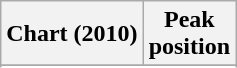<table class="wikitable sortable">
<tr>
<th>Chart (2010)</th>
<th>Peak<br>position</th>
</tr>
<tr>
</tr>
<tr>
</tr>
</table>
